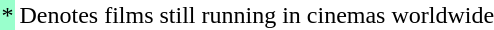<table class="wikidiv">
<tr>
<td style="text-align:left; background:#9fc;">*</td>
<td>Denotes films still running in cinemas worldwide</td>
</tr>
</table>
